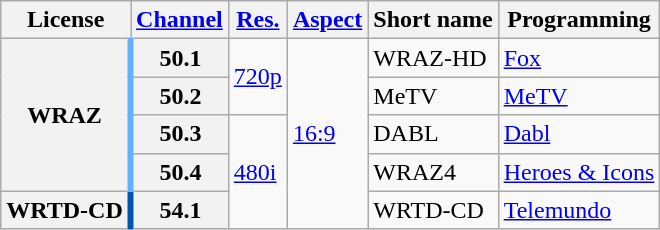<table class="wikitable">
<tr>
<th scope = "col">License</th>
<th scope = "col"><a href='#'>Channel</a></th>
<th scope = "col"><a href='#'>Res.</a></th>
<th scope = "col"><a href='#'>Aspect</a></th>
<th scope = "col">Short name</th>
<th scope = "col">Programming</th>
</tr>
<tr>
<th rowspan = "4" scope = "row" style="border-right: 4px solid #60B0FF;">WRAZ</th>
<th scope = "row">50.1</th>
<td rowspan="2"><a href='#'>720p</a></td>
<td rowspan="5"><a href='#'>16:9</a></td>
<td>WRAZ-HD</td>
<td><a href='#'>Fox</a></td>
</tr>
<tr>
<th scope = "row">50.2</th>
<td>MeTV</td>
<td><a href='#'>MeTV</a></td>
</tr>
<tr>
<th scope = "row">50.3</th>
<td rowspan="3"><a href='#'>480i</a></td>
<td>DABL</td>
<td><a href='#'>Dabl</a></td>
</tr>
<tr>
<th scope = "row">50.4</th>
<td>WRAZ4</td>
<td><a href='#'>Heroes & Icons</a></td>
</tr>
<tr>
<th scope = "row" style="border-right: 4px solid #0057AF;">WRTD-CD</th>
<th scope = "row">54.1</th>
<td>WRTD-CD</td>
<td><a href='#'>Telemundo</a></td>
</tr>
</table>
